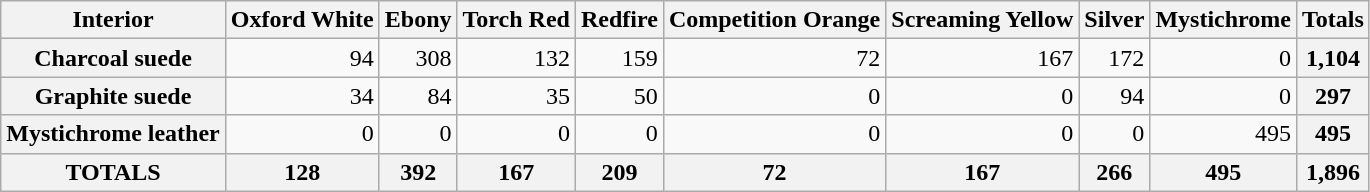<table class=wikitable>
<tr>
<th>Interior</th>
<th>Oxford White</th>
<th>Ebony</th>
<th>Torch Red</th>
<th>Redfire</th>
<th>Competition Orange</th>
<th>Screaming Yellow</th>
<th>Silver</th>
<th>Mystichrome</th>
<th>Totals</th>
</tr>
<tr>
<th>Charcoal suede</th>
<td align=right>94</td>
<td align=right>308</td>
<td align=right>132</td>
<td align=right>159</td>
<td align=right>72</td>
<td align=right>167</td>
<td align=right>172</td>
<td align=right>0</td>
<th>1,104</th>
</tr>
<tr>
<th>Graphite suede</th>
<td align=right>34</td>
<td align=right>84</td>
<td align=right>35</td>
<td align=right>50</td>
<td align=right>0</td>
<td align=right>0</td>
<td align=right>94</td>
<td align=right>0</td>
<th>297</th>
</tr>
<tr>
<th>Mystichrome leather</th>
<td align=right>0</td>
<td align=right>0</td>
<td align=right>0</td>
<td align=right>0</td>
<td align=right>0</td>
<td align=right>0</td>
<td align=right>0</td>
<td align=right>495</td>
<th>495</th>
</tr>
<tr>
<th>TOTALS</th>
<th>128</th>
<th>392</th>
<th>167</th>
<th>209</th>
<th>72</th>
<th>167</th>
<th>266</th>
<th>495</th>
<th>1,896</th>
</tr>
</table>
